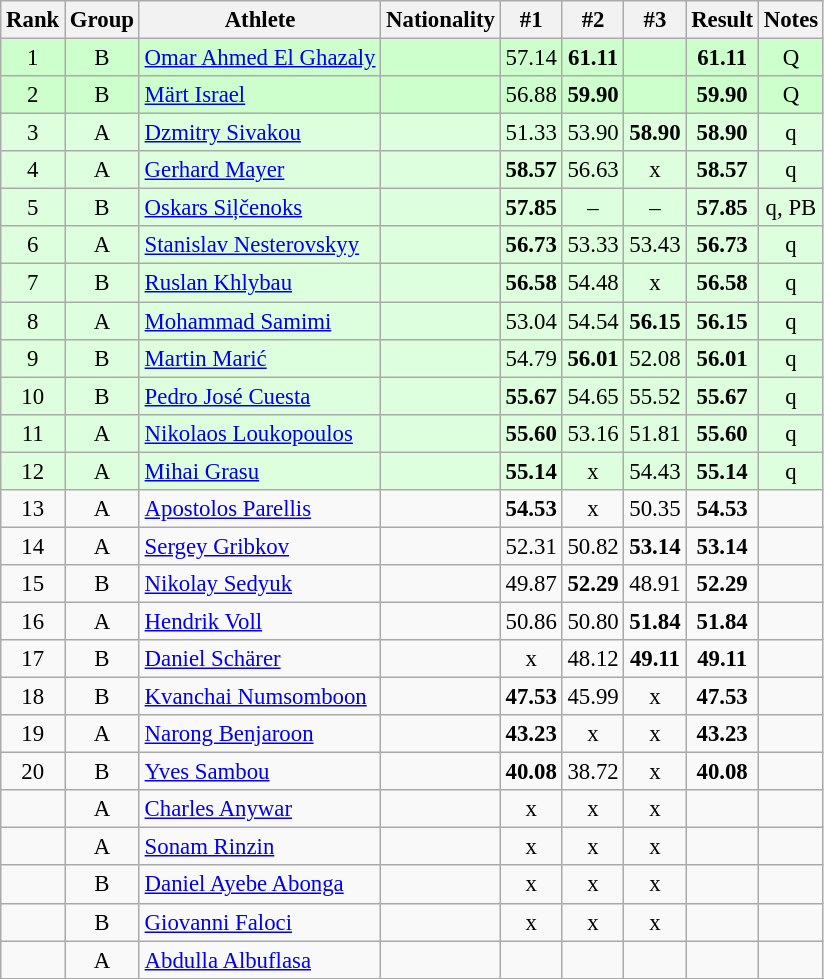<table class="wikitable sortable" style="text-align:center;font-size:95%">
<tr>
<th>Rank</th>
<th>Group</th>
<th>Athlete</th>
<th>Nationality</th>
<th>#1</th>
<th>#2</th>
<th>#3</th>
<th>Result</th>
<th>Notes</th>
</tr>
<tr bgcolor=ccffcc>
<td>1</td>
<td>B</td>
<td align="left"><a href='#'>Omar Ahmed El Ghazaly</a></td>
<td align=left></td>
<td>57.14</td>
<td><strong>61.11</strong></td>
<td></td>
<td><strong>61.11</strong></td>
<td>Q</td>
</tr>
<tr bgcolor=ccffcc>
<td>2</td>
<td>B</td>
<td align="left"><a href='#'>Märt Israel</a></td>
<td align=left></td>
<td>56.88</td>
<td><strong>59.90</strong></td>
<td></td>
<td><strong>59.90</strong></td>
<td>Q</td>
</tr>
<tr bgcolor=ddffdd>
<td>3</td>
<td>A</td>
<td align="left"><a href='#'>Dzmitry Sivakou</a></td>
<td align=left></td>
<td>51.33</td>
<td>53.90</td>
<td><strong>58.90</strong></td>
<td><strong>58.90</strong></td>
<td>q</td>
</tr>
<tr bgcolor=ddffdd>
<td>4</td>
<td>A</td>
<td align="left"><a href='#'>Gerhard Mayer</a></td>
<td align=left></td>
<td><strong>58.57</strong></td>
<td>56.63</td>
<td>x</td>
<td><strong>58.57</strong></td>
<td>q</td>
</tr>
<tr bgcolor=ddffdd>
<td>5</td>
<td>B</td>
<td align="left"><a href='#'>Oskars Siļčenoks</a></td>
<td align=left></td>
<td><strong>57.85</strong></td>
<td>–</td>
<td>–</td>
<td><strong>57.85</strong></td>
<td>q, PB</td>
</tr>
<tr bgcolor=ddffdd>
<td>6</td>
<td>A</td>
<td align="left"><a href='#'>Stanislav Nesterovskyy</a></td>
<td align=left></td>
<td><strong>56.73</strong></td>
<td>53.33</td>
<td>53.43</td>
<td><strong>56.73</strong></td>
<td>q</td>
</tr>
<tr bgcolor=ddffdd>
<td>7</td>
<td>B</td>
<td align="left"><a href='#'>Ruslan Khlybau</a></td>
<td align=left></td>
<td><strong>56.58</strong></td>
<td>54.48</td>
<td>x</td>
<td><strong>56.58</strong></td>
<td>q</td>
</tr>
<tr bgcolor=ddffdd>
<td>8</td>
<td>A</td>
<td align="left"><a href='#'>Mohammad Samimi</a></td>
<td align=left></td>
<td>53.04</td>
<td>54.54</td>
<td><strong>56.15</strong></td>
<td><strong>56.15</strong></td>
<td>q</td>
</tr>
<tr bgcolor=ddffdd>
<td>9</td>
<td>B</td>
<td align="left"><a href='#'>Martin Marić</a></td>
<td align=left></td>
<td>54.79</td>
<td><strong>56.01</strong></td>
<td>52.08</td>
<td><strong>56.01</strong></td>
<td>q</td>
</tr>
<tr bgcolor=ddffdd>
<td>10</td>
<td>B</td>
<td align="left"><a href='#'>Pedro José Cuesta</a></td>
<td align=left></td>
<td><strong>55.67</strong></td>
<td>54.65</td>
<td>55.52</td>
<td><strong>55.67</strong></td>
<td>q</td>
</tr>
<tr bgcolor=ddffdd>
<td>11</td>
<td>A</td>
<td align="left"><a href='#'>Nikolaos Loukopoulos</a></td>
<td align=left></td>
<td><strong>55.60</strong></td>
<td>53.16</td>
<td>51.81</td>
<td><strong>55.60</strong></td>
<td>q</td>
</tr>
<tr bgcolor=ddffdd>
<td>12</td>
<td>A</td>
<td align="left"><a href='#'>Mihai Grasu</a></td>
<td align=left></td>
<td><strong>55.14</strong></td>
<td>x</td>
<td>54.43</td>
<td><strong>55.14</strong></td>
<td>q</td>
</tr>
<tr>
<td>13</td>
<td>A</td>
<td align="left"><a href='#'>Apostolos Parellis</a></td>
<td align=left></td>
<td><strong>54.53</strong></td>
<td>x</td>
<td>50.35</td>
<td><strong>54.53</strong></td>
<td></td>
</tr>
<tr>
<td>14</td>
<td>A</td>
<td align="left"><a href='#'>Sergey Gribkov</a></td>
<td align=left></td>
<td>52.31</td>
<td>50.82</td>
<td><strong>53.14</strong></td>
<td><strong>53.14</strong></td>
<td></td>
</tr>
<tr>
<td>15</td>
<td>B</td>
<td align="left"><a href='#'>Nikolay Sedyuk</a></td>
<td align=left></td>
<td>49.87</td>
<td><strong>52.29</strong></td>
<td>48.91</td>
<td><strong>52.29</strong></td>
<td></td>
</tr>
<tr>
<td>16</td>
<td>A</td>
<td align="left"><a href='#'>Hendrik Voll</a></td>
<td align=left></td>
<td>50.86</td>
<td>50.80</td>
<td><strong>51.84</strong></td>
<td><strong>51.84</strong></td>
<td></td>
</tr>
<tr>
<td>17</td>
<td>B</td>
<td align="left"><a href='#'>Daniel Schärer</a></td>
<td align=left></td>
<td>x</td>
<td>48.12</td>
<td><strong>49.11</strong></td>
<td><strong>49.11</strong></td>
<td></td>
</tr>
<tr>
<td>18</td>
<td>B</td>
<td align="left"><a href='#'>Kvanchai Numsomboon</a></td>
<td align=left></td>
<td><strong>47.53</strong></td>
<td>45.99</td>
<td>x</td>
<td><strong>47.53</strong></td>
<td></td>
</tr>
<tr>
<td>19</td>
<td>A</td>
<td align="left"><a href='#'>Narong Benjaroon</a></td>
<td align=left></td>
<td><strong>43.23</strong></td>
<td>x</td>
<td>x</td>
<td><strong>43.23</strong></td>
<td></td>
</tr>
<tr>
<td>20</td>
<td>B</td>
<td align="left"><a href='#'>Yves Sambou</a></td>
<td align=left></td>
<td><strong>40.08</strong></td>
<td>38.72</td>
<td>x</td>
<td><strong>40.08</strong></td>
<td></td>
</tr>
<tr>
<td></td>
<td>A</td>
<td align="left"><a href='#'>Charles Anywar</a></td>
<td align=left></td>
<td>x</td>
<td>x</td>
<td>x</td>
<td><strong></strong></td>
<td></td>
</tr>
<tr>
<td></td>
<td>A</td>
<td align="left"><a href='#'>Sonam Rinzin</a></td>
<td align=left></td>
<td>x</td>
<td>x</td>
<td>x</td>
<td><strong></strong></td>
<td></td>
</tr>
<tr>
<td></td>
<td>B</td>
<td align="left"><a href='#'>Daniel Ayebe Abonga</a></td>
<td align=left></td>
<td>x</td>
<td>x</td>
<td>x</td>
<td><strong></strong></td>
<td></td>
</tr>
<tr>
<td></td>
<td>B</td>
<td align="left"><a href='#'>Giovanni Faloci</a></td>
<td align=left></td>
<td>x</td>
<td>x</td>
<td>x</td>
<td><strong></strong></td>
<td></td>
</tr>
<tr>
<td></td>
<td>A</td>
<td align="left"><a href='#'>Abdulla Albuflasa</a></td>
<td align=left></td>
<td></td>
<td></td>
<td></td>
<td><strong></strong></td>
<td></td>
</tr>
</table>
